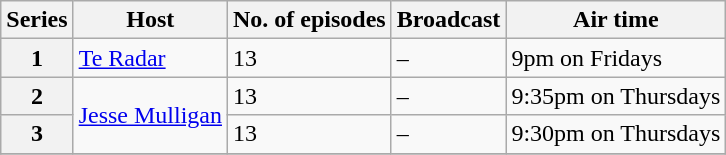<table class="wikitable">
<tr>
<th>Series</th>
<th>Host</th>
<th>No. of episodes</th>
<th>Broadcast</th>
<th>Air time</th>
</tr>
<tr>
<th>1</th>
<td><a href='#'>Te Radar</a></td>
<td>13</td>
<td> – </td>
<td>9pm on Fridays</td>
</tr>
<tr>
<th>2</th>
<td rowspan=2><a href='#'>Jesse Mulligan</a></td>
<td>13</td>
<td> – </td>
<td>9:35pm on Thursdays</td>
</tr>
<tr>
<th>3</th>
<td>13</td>
<td> – </td>
<td>9:30pm on Thursdays</td>
</tr>
<tr>
</tr>
</table>
